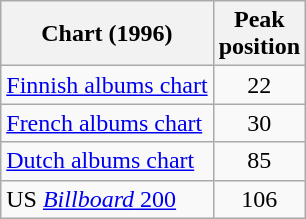<table class=wikitable>
<tr>
<th>Chart (1996)</th>
<th>Peak<br>position</th>
</tr>
<tr>
<td><a href='#'>Finnish albums chart</a></td>
<td align=center>22</td>
</tr>
<tr>
<td><a href='#'>French albums chart</a></td>
<td align=center>30</td>
</tr>
<tr>
<td><a href='#'>Dutch albums chart</a></td>
<td align=center>85</td>
</tr>
<tr>
<td>US <a href='#'><em>Billboard</em> 200</a></td>
<td align=center>106</td>
</tr>
</table>
